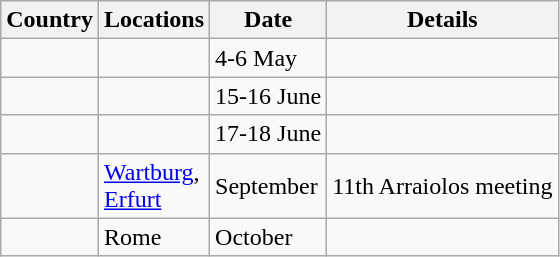<table class="wikitable">
<tr>
<th>Country</th>
<th>Locations</th>
<th>Date</th>
<th>Details</th>
</tr>
<tr>
<td></td>
<td></td>
<td>4-6 May</td>
<td></td>
</tr>
<tr>
<td></td>
<td></td>
<td>15-16 June</td>
<td></td>
</tr>
<tr>
<td></td>
<td></td>
<td>17-18 June</td>
<td></td>
</tr>
<tr>
<td></td>
<td><a href='#'>Wartburg</a>,<br><a href='#'>Erfurt</a></td>
<td>September</td>
<td>11th Arraiolos meeting</td>
</tr>
<tr>
<td></td>
<td>Rome</td>
<td>October</td>
<td></td>
</tr>
</table>
